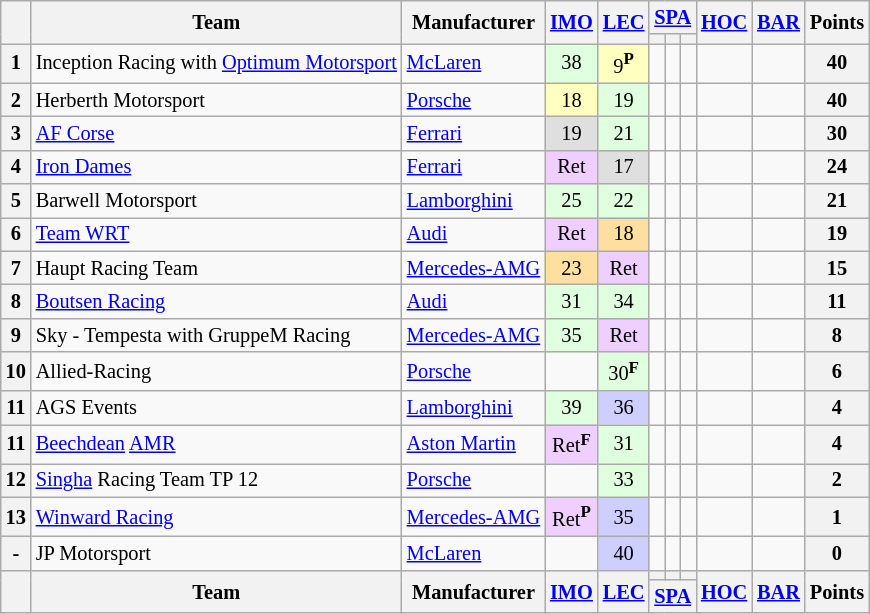<table class="wikitable" style="font-size:85%; text-align:center;">
<tr>
<th rowspan="2"></th>
<th rowspan="2">Team</th>
<th rowspan="2">Manufacturer</th>
<th rowspan="2"><a href='#'>IMO</a><br></th>
<th rowspan="2"><a href='#'>LEC</a><br></th>
<th colspan="3"><a href='#'>SPA</a><br></th>
<th rowspan="2"><a href='#'>HOC</a><br></th>
<th rowspan="2"><a href='#'>BAR</a><br></th>
<th rowspan="2">Points</th>
</tr>
<tr>
<th></th>
<th></th>
<th></th>
</tr>
<tr>
<th>1</th>
<td align="left"> Inception Racing with <a href='#'>Optimum Motorsport</a></td>
<td align="left"> <a href='#'>McLaren</a></td>
<td style="background:#dfffdf;">38</td>
<td style="background:#ffffbf;">9<span><strong><sup>P</sup></strong></span></td>
<td></td>
<td></td>
<td></td>
<td></td>
<td></td>
<th>40</th>
</tr>
<tr>
<th>2</th>
<td align="left"> Herberth Motorsport</td>
<td align="left"> <a href='#'>Porsche</a></td>
<td style="background:#ffffbf;">18</td>
<td style="background:#dfffdf;">19</td>
<td></td>
<td></td>
<td></td>
<td></td>
<td></td>
<th>40</th>
</tr>
<tr>
<th>3</th>
<td align="left"> <a href='#'>AF Corse</a></td>
<td align="left"> <a href='#'>Ferrari</a></td>
<td style="background:#dfdfdf;">19</td>
<td style="background:#dfffdf;">21</td>
<td></td>
<td></td>
<td></td>
<td></td>
<td></td>
<th>30</th>
</tr>
<tr>
<th>4</th>
<td align="left"> <a href='#'>Iron Dames</a></td>
<td align="left"> <a href='#'>Ferrari</a></td>
<td style="background:#efcfff;">Ret</td>
<td style="background:#dfdfdf;">17</td>
<td></td>
<td></td>
<td></td>
<td></td>
<td></td>
<th>24</th>
</tr>
<tr>
<th>5</th>
<td align="left"> Barwell Motorsport</td>
<td align="left"> <a href='#'>Lamborghini</a></td>
<td style="background:#dfffdf;">25</td>
<td style="background:#dfffdf;">22</td>
<td></td>
<td></td>
<td></td>
<td></td>
<td></td>
<th>21</th>
</tr>
<tr>
<th>6</th>
<td align="left"> <a href='#'>Team WRT</a></td>
<td align="left"> <a href='#'>Audi</a></td>
<td style="background:#efcfff;">Ret</td>
<td style="background:#ffdf9f;">18</td>
<td></td>
<td></td>
<td></td>
<td></td>
<td></td>
<th>19</th>
</tr>
<tr>
<th>7</th>
<td align="left"> Haupt Racing Team</td>
<td align="left"> <a href='#'>Mercedes-AMG</a></td>
<td style="background:#ffdf9f;">23</td>
<td style="background:#efcfff;">Ret</td>
<td></td>
<td></td>
<td></td>
<td></td>
<td></td>
<th>15</th>
</tr>
<tr>
<th>8</th>
<td align="left"> <a href='#'>Boutsen Racing</a></td>
<td align="left"> <a href='#'>Audi</a></td>
<td style="background:#dfffdf;">31</td>
<td style="background:#dfffdf;">34</td>
<td></td>
<td></td>
<td></td>
<td></td>
<td></td>
<th>11</th>
</tr>
<tr>
<th>9</th>
<td align="left"> Sky - Tempesta with GruppeM Racing</td>
<td align="left"> <a href='#'>Mercedes-AMG</a></td>
<td style="background:#dfffdf;">35</td>
<td style="background:#efcfff;">Ret</td>
<td></td>
<td></td>
<td></td>
<td></td>
<td></td>
<th>8</th>
</tr>
<tr>
<th>10</th>
<td align="left"> Allied-Racing</td>
<td align="left"> <a href='#'>Porsche</a></td>
<td></td>
<td style="background:#dfffdf;">30<span><strong><sup>F</sup></strong></span></td>
<td></td>
<td></td>
<td></td>
<td></td>
<td></td>
<th>6</th>
</tr>
<tr>
<th>11</th>
<td align="left"> AGS Events</td>
<td align="left"> <a href='#'>Lamborghini</a></td>
<td style="background:#dfffdf;">39</td>
<td style="background:#cfcfff;">36</td>
<td></td>
<td></td>
<td></td>
<td></td>
<td></td>
<th>4</th>
</tr>
<tr>
<th>11</th>
<td align="left"> <a href='#'>Beechdean</a> <a href='#'>AMR</a></td>
<td align="left"> <a href='#'>Aston Martin</a></td>
<td style="background:#efcfff;">Ret<span><strong><sup>F</sup></strong></span></td>
<td style="background:#dfffdf;">31</td>
<td></td>
<td></td>
<td></td>
<td></td>
<td></td>
<th>4</th>
</tr>
<tr>
<th>12</th>
<td align="left"> <a href='#'>Singha</a> Racing Team TP 12</td>
<td align="left"> <a href='#'>Porsche</a></td>
<td></td>
<td style="background:#dfffdf;">33</td>
<td></td>
<td></td>
<td></td>
<td></td>
<td></td>
<th>2</th>
</tr>
<tr>
<th>13</th>
<td align="left"> <a href='#'>Winward Racing</a></td>
<td align="left"> <a href='#'>Mercedes-AMG</a></td>
<td style="background:#efcfff;">Ret<span><strong><sup>P</sup></strong></span></td>
<td style="background:#cfcfff;">35</td>
<td></td>
<td></td>
<td></td>
<td></td>
<td></td>
<th>1</th>
</tr>
<tr>
<th>-</th>
<td align="left"> JP Motorsport</td>
<td align="left"> <a href='#'>McLaren</a></td>
<td></td>
<td style="background:#cfcfff;">40</td>
<td></td>
<td></td>
<td></td>
<td></td>
<td></td>
<th>0</th>
</tr>
<tr>
<th rowspan="2"></th>
<th rowspan="2">Team</th>
<th rowspan="2">Manufacturer</th>
<th rowspan="2"><a href='#'>IMO</a><br></th>
<th rowspan="2"><a href='#'>LEC</a><br></th>
<th></th>
<th></th>
<th></th>
<th rowspan="2"><a href='#'>HOC</a><br></th>
<th rowspan="2"><a href='#'>BAR</a><br></th>
<th rowspan="2">Points</th>
</tr>
<tr>
<th colspan="3"><a href='#'>SPA</a><br></th>
</tr>
</table>
